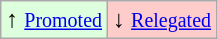<table class="wikitable" align="center">
<tr>
<td style="background:#ddffdd">↑ <small><a href='#'>Promoted</a></small></td>
<td style="background:#ffcccc">↓ <small><a href='#'>Relegated</a></small></td>
</tr>
</table>
